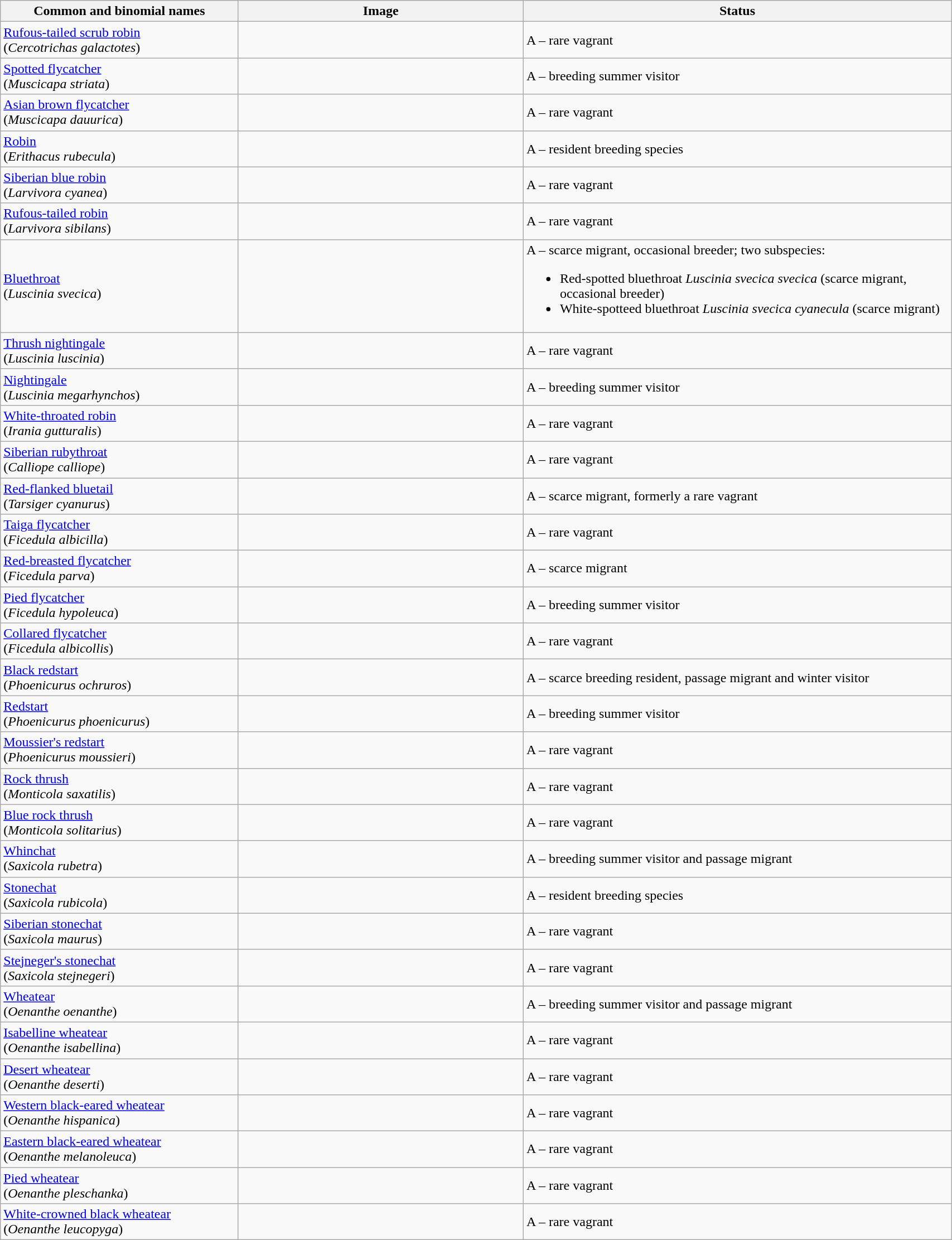<table width=90% class="wikitable">
<tr>
<th width=25%>Common and binomial names</th>
<th width=30%>Image</th>
<th width=45%>Status</th>
</tr>
<tr>
<td><a href='#'>Rufous-tailed scrub robin</a><br>(<em>Cercotrichas galactotes</em>)</td>
<td></td>
<td>A – rare vagrant</td>
</tr>
<tr>
<td><a href='#'>Spotted flycatcher</a><br>(<em>Muscicapa striata</em>)</td>
<td></td>
<td>A – breeding summer visitor</td>
</tr>
<tr>
<td><a href='#'>Asian brown flycatcher</a><br>(<em>Muscicapa dauurica</em>)</td>
<td></td>
<td>A – rare vagrant</td>
</tr>
<tr>
<td><a href='#'>Robin</a><br>(<em>Erithacus rubecula</em>)</td>
<td></td>
<td>A – resident breeding species</td>
</tr>
<tr>
<td><a href='#'>Siberian blue robin</a><br>(<em>Larvivora cyanea</em>)</td>
<td></td>
<td>A – rare vagrant</td>
</tr>
<tr>
<td><a href='#'>Rufous-tailed robin</a><br>(<em>Larvivora sibilans</em>)</td>
<td></td>
<td>A – rare vagrant</td>
</tr>
<tr>
<td><a href='#'>Bluethroat</a><br>(<em>Luscinia svecica</em>)</td>
<td></td>
<td>A – scarce migrant, occasional breeder; two subspecies:<br><ul><li>Red-spotted bluethroat <em>Luscinia svecica svecica</em> (scarce migrant, occasional breeder)</li><li>White-spotteed bluethroat <em>Luscinia svecica cyanecula</em> (scarce migrant)</li></ul></td>
</tr>
<tr>
<td><a href='#'>Thrush nightingale</a><br>(<em>Luscinia luscinia</em>)</td>
<td></td>
<td>A – rare vagrant</td>
</tr>
<tr>
<td><a href='#'>Nightingale</a><br>(<em>Luscinia megarhynchos</em>)</td>
<td></td>
<td>A – breeding summer visitor</td>
</tr>
<tr>
<td><a href='#'>White-throated robin</a><br>(<em>Irania gutturalis</em>)</td>
<td></td>
<td>A – rare vagrant</td>
</tr>
<tr>
<td><a href='#'>Siberian rubythroat</a><br>(<em>Calliope calliope</em>)</td>
<td></td>
<td>A – rare vagrant</td>
</tr>
<tr>
<td><a href='#'>Red-flanked bluetail</a><br>(<em>Tarsiger cyanurus</em>)</td>
<td></td>
<td>A – scarce migrant, formerly a rare vagrant</td>
</tr>
<tr>
<td><a href='#'>Taiga flycatcher</a><br>(<em>Ficedula albicilla</em>)</td>
<td></td>
<td>A – rare vagrant</td>
</tr>
<tr>
<td><a href='#'>Red-breasted flycatcher</a><br>(<em>Ficedula parva</em>)</td>
<td></td>
<td>A – scarce migrant</td>
</tr>
<tr>
<td><a href='#'>Pied flycatcher</a><br>(<em>Ficedula hypoleuca</em>)</td>
<td></td>
<td>A – breeding summer visitor</td>
</tr>
<tr>
<td><a href='#'>Collared flycatcher</a><br>(<em>Ficedula albicollis</em>)</td>
<td></td>
<td>A – rare vagrant</td>
</tr>
<tr>
<td><a href='#'>Black redstart</a><br>(<em>Phoenicurus ochruros</em>)</td>
<td></td>
<td>A – scarce breeding resident, passage migrant and winter visitor</td>
</tr>
<tr>
<td><a href='#'>Redstart</a><br>(<em>Phoenicurus phoenicurus</em>)</td>
<td></td>
<td>A – breeding summer visitor</td>
</tr>
<tr>
<td><a href='#'>Moussier's redstart</a><br>(<em>Phoenicurus moussieri</em>)</td>
<td></td>
<td>A – rare vagrant</td>
</tr>
<tr>
<td><a href='#'>Rock thrush</a><br>(<em>Monticola saxatilis</em>)</td>
<td></td>
<td>A – rare vagrant</td>
</tr>
<tr>
<td><a href='#'>Blue rock thrush</a><br>(<em>Monticola solitarius</em>)</td>
<td></td>
<td>A – rare vagrant</td>
</tr>
<tr>
<td><a href='#'>Whinchat</a><br>(<em>Saxicola rubetra</em>)</td>
<td></td>
<td>A – breeding summer visitor and passage migrant</td>
</tr>
<tr>
<td><a href='#'>Stonechat</a><br>(<em>Saxicola rubicola</em>)</td>
<td></td>
<td>A – resident breeding species</td>
</tr>
<tr>
<td><a href='#'>Siberian stonechat</a><br>(<em>Saxicola maurus</em>)</td>
<td></td>
<td>A – rare vagrant</td>
</tr>
<tr>
<td><a href='#'>Stejneger's stonechat</a><br>(<em>Saxicola stejnegeri</em>)</td>
<td></td>
<td>A – rare vagrant</td>
</tr>
<tr>
<td><a href='#'>Wheatear</a><br>(<em>Oenanthe oenanthe</em>)</td>
<td></td>
<td>A – breeding summer visitor and passage migrant</td>
</tr>
<tr>
<td><a href='#'>Isabelline wheatear</a><br>(<em>Oenanthe isabellina</em>)</td>
<td></td>
<td>A – rare vagrant</td>
</tr>
<tr>
<td><a href='#'>Desert wheatear</a><br>(<em>Oenanthe deserti</em>)</td>
<td></td>
<td>A – rare vagrant</td>
</tr>
<tr>
<td><a href='#'>Western black-eared wheatear</a><br>(<em>Oenanthe hispanica</em>)</td>
<td></td>
<td>A – rare vagrant</td>
</tr>
<tr>
<td><a href='#'>Eastern black-eared wheatear</a><br>(<em>Oenanthe melanoleuca</em>)</td>
<td></td>
<td>A – rare vagrant</td>
</tr>
<tr>
<td><a href='#'>Pied wheatear</a><br>(<em>Oenanthe pleschanka</em>)</td>
<td></td>
<td>A – rare vagrant</td>
</tr>
<tr>
<td><a href='#'>White-crowned black wheatear</a><br>(<em>Oenanthe leucopyga</em>)</td>
<td></td>
<td>A – rare vagrant</td>
</tr>
</table>
